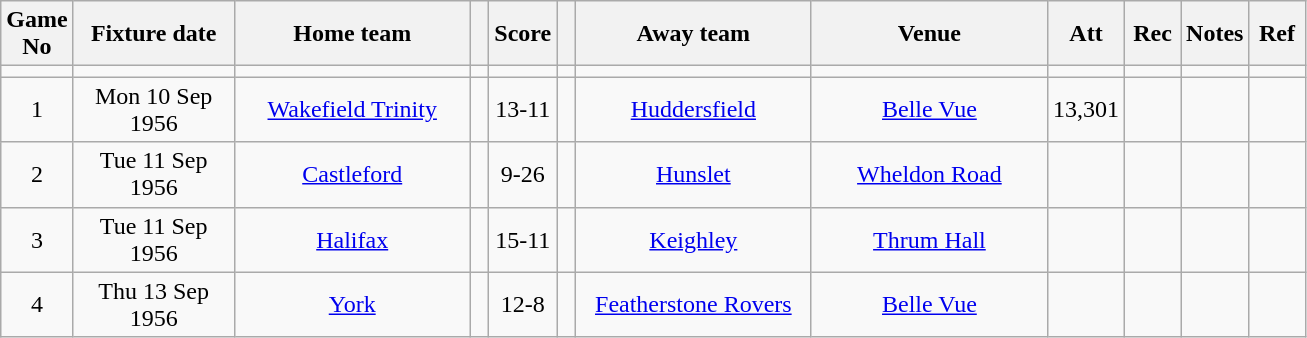<table class="wikitable" style="text-align:center;">
<tr>
<th width=20 abbr="No">Game No</th>
<th width=100 abbr="Date">Fixture date</th>
<th width=150 abbr="Home team">Home team</th>
<th width=5 abbr="space"></th>
<th width=20 abbr="Score">Score</th>
<th width=5 abbr="space"></th>
<th width=150 abbr="Away team">Away team</th>
<th width=150 abbr="Venue">Venue</th>
<th width=30 abbr="Att">Att</th>
<th width=30 abbr="Rec">Rec</th>
<th width=20 abbr="Notes">Notes</th>
<th width=30 abbr="Ref">Ref</th>
</tr>
<tr>
<td></td>
<td></td>
<td></td>
<td></td>
<td></td>
<td></td>
<td></td>
<td></td>
<td></td>
<td></td>
<td></td>
</tr>
<tr>
<td>1</td>
<td>Mon 10 Sep 1956</td>
<td><a href='#'>Wakefield Trinity</a></td>
<td></td>
<td>13-11</td>
<td></td>
<td><a href='#'>Huddersfield</a></td>
<td><a href='#'>Belle Vue</a></td>
<td>13,301</td>
<td></td>
<td></td>
<td></td>
</tr>
<tr>
<td>2</td>
<td>Tue 11 Sep 1956</td>
<td><a href='#'>Castleford</a></td>
<td></td>
<td>9-26</td>
<td></td>
<td><a href='#'>Hunslet</a></td>
<td><a href='#'>Wheldon Road</a></td>
<td></td>
<td></td>
<td></td>
<td></td>
</tr>
<tr>
<td>3</td>
<td>Tue 11 Sep 1956</td>
<td><a href='#'>Halifax</a></td>
<td></td>
<td>15-11</td>
<td></td>
<td><a href='#'>Keighley</a></td>
<td><a href='#'>Thrum Hall</a></td>
<td></td>
<td></td>
<td></td>
<td></td>
</tr>
<tr>
<td>4</td>
<td>Thu 13 Sep 1956</td>
<td><a href='#'>York</a></td>
<td></td>
<td>12-8</td>
<td></td>
<td><a href='#'>Featherstone Rovers</a></td>
<td><a href='#'>Belle Vue</a></td>
<td></td>
<td></td>
<td></td>
<td></td>
</tr>
</table>
